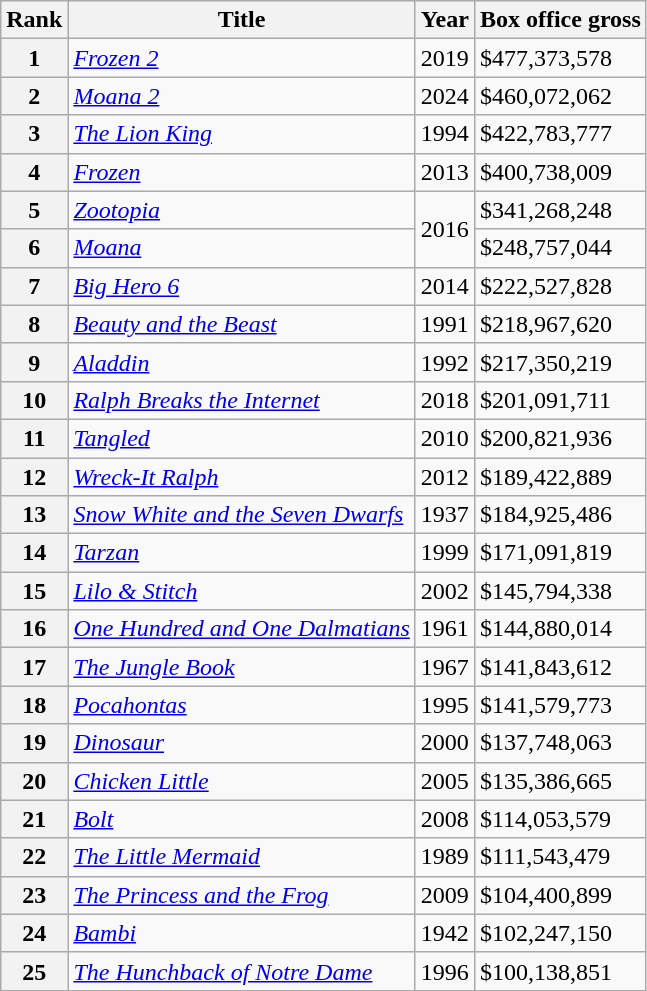<table class="wikitable sortable">
<tr>
<th scope="col">Rank</th>
<th scope="col">Title</th>
<th scope="col">Year</th>
<th scope="col">Box office gross</th>
</tr>
<tr>
<th>1</th>
<td><em><a href='#'>Frozen 2</a></em></td>
<td>2019</td>
<td>$477,373,578</td>
</tr>
<tr>
<th>2</th>
<td><em><a href='#'>Moana 2</a></em></td>
<td>2024</td>
<td>$460,072,062</td>
</tr>
<tr>
<th>3</th>
<td><em><a href='#'>The Lion King</a></em></td>
<td>1994</td>
<td>$422,783,777</td>
</tr>
<tr>
<th>4</th>
<td><em><a href='#'>Frozen</a></em></td>
<td>2013</td>
<td>$400,738,009</td>
</tr>
<tr>
<th>5</th>
<td><em><a href='#'>Zootopia</a></em></td>
<td rowspan="2">2016</td>
<td>$341,268,248</td>
</tr>
<tr>
<th>6</th>
<td><em><a href='#'>Moana</a></em></td>
<td>$248,757,044</td>
</tr>
<tr>
<th>7</th>
<td><em><a href='#'>Big Hero 6</a></em></td>
<td>2014</td>
<td>$222,527,828</td>
</tr>
<tr>
<th>8</th>
<td><em><a href='#'>Beauty and the Beast</a></em></td>
<td>1991</td>
<td>$218,967,620</td>
</tr>
<tr>
<th>9</th>
<td><em><a href='#'>Aladdin</a></em></td>
<td>1992</td>
<td>$217,350,219</td>
</tr>
<tr>
<th>10</th>
<td><em><a href='#'>Ralph Breaks the Internet</a></em></td>
<td>2018</td>
<td>$201,091,711</td>
</tr>
<tr>
<th>11</th>
<td><em><a href='#'>Tangled</a></em></td>
<td>2010</td>
<td>$200,821,936</td>
</tr>
<tr>
<th>12</th>
<td><em><a href='#'>Wreck-It Ralph</a></em></td>
<td>2012</td>
<td>$189,422,889</td>
</tr>
<tr>
<th>13</th>
<td><em><a href='#'>Snow White and the Seven Dwarfs</a></em></td>
<td>1937</td>
<td>$184,925,486</td>
</tr>
<tr>
<th>14</th>
<td><em><a href='#'>Tarzan</a></em></td>
<td>1999</td>
<td>$171,091,819</td>
</tr>
<tr>
<th>15</th>
<td><em><a href='#'>Lilo & Stitch</a></em></td>
<td>2002</td>
<td>$145,794,338</td>
</tr>
<tr>
<th>16</th>
<td><em><a href='#'>One Hundred and One Dalmatians</a></em></td>
<td>1961</td>
<td>$144,880,014</td>
</tr>
<tr>
<th>17</th>
<td><em><a href='#'>The Jungle Book</a></em></td>
<td>1967</td>
<td>$141,843,612</td>
</tr>
<tr>
<th>18</th>
<td><em><a href='#'>Pocahontas</a></em></td>
<td>1995</td>
<td>$141,579,773</td>
</tr>
<tr>
<th>19</th>
<td><em><a href='#'>Dinosaur</a></em></td>
<td>2000</td>
<td>$137,748,063</td>
</tr>
<tr>
<th>20</th>
<td><em><a href='#'>Chicken Little</a></em></td>
<td>2005</td>
<td>$135,386,665</td>
</tr>
<tr>
<th>21</th>
<td><em><a href='#'>Bolt</a></em></td>
<td>2008</td>
<td>$114,053,579</td>
</tr>
<tr>
<th>22</th>
<td><em><a href='#'>The Little Mermaid</a></em></td>
<td>1989</td>
<td>$111,543,479</td>
</tr>
<tr>
<th>23</th>
<td><em><a href='#'>The Princess and the Frog</a></em></td>
<td>2009</td>
<td>$104,400,899</td>
</tr>
<tr>
<th>24</th>
<td><em><a href='#'>Bambi</a></em></td>
<td>1942</td>
<td>$102,247,150</td>
</tr>
<tr>
<th>25</th>
<td><em><a href='#'>The Hunchback of Notre Dame</a></em></td>
<td>1996</td>
<td>$100,138,851</td>
</tr>
</table>
